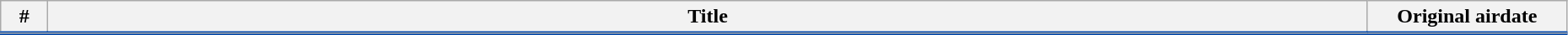<table class="wikitable" style="width:98%;">
<tr style="border-bottom: 3px solid #0047AB">
<th style="width:30px;">#</th>
<th>Title</th>
<th style="width:150px;">Original airdate</th>
</tr>
<tr>
</tr>
</table>
